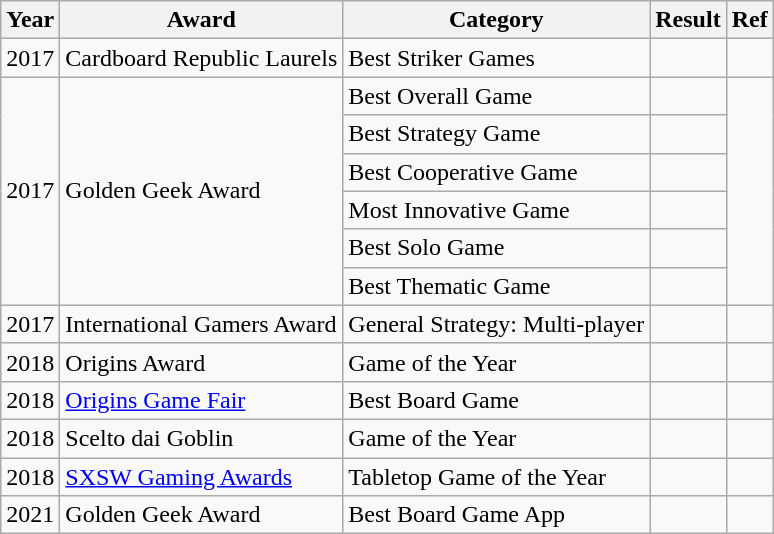<table class="wikitable">
<tr>
<th>Year</th>
<th>Award</th>
<th>Category</th>
<th>Result</th>
<th>Ref</th>
</tr>
<tr>
<td>2017</td>
<td>Cardboard Republic Laurels</td>
<td>Best Striker Games</td>
<td></td>
<td></td>
</tr>
<tr>
<td rowspan="6">2017</td>
<td rowspan="6">Golden Geek Award</td>
<td>Best Overall Game</td>
<td></td>
<td rowspan="6"></td>
</tr>
<tr>
<td>Best Strategy Game</td>
<td></td>
</tr>
<tr>
<td>Best Cooperative Game</td>
<td></td>
</tr>
<tr>
<td>Most Innovative Game</td>
<td></td>
</tr>
<tr>
<td>Best Solo Game</td>
<td></td>
</tr>
<tr>
<td>Best Thematic Game</td>
<td></td>
</tr>
<tr>
<td>2017</td>
<td>International Gamers Award</td>
<td>General Strategy: Multi-player</td>
<td></td>
<td></td>
</tr>
<tr>
<td>2018</td>
<td>Origins Award</td>
<td>Game of the Year</td>
<td></td>
<td></td>
</tr>
<tr>
<td>2018</td>
<td><a href='#'>Origins Game Fair</a></td>
<td>Best Board Game</td>
<td></td>
<td></td>
</tr>
<tr>
<td>2018</td>
<td>Scelto dai Goblin</td>
<td>Game of the Year</td>
<td></td>
<td></td>
</tr>
<tr>
<td>2018</td>
<td><a href='#'>SXSW Gaming Awards</a></td>
<td>Tabletop Game of the Year</td>
<td></td>
<td></td>
</tr>
<tr>
<td>2021</td>
<td>Golden Geek Award</td>
<td>Best Board Game App</td>
<td></td>
<td></td>
</tr>
</table>
